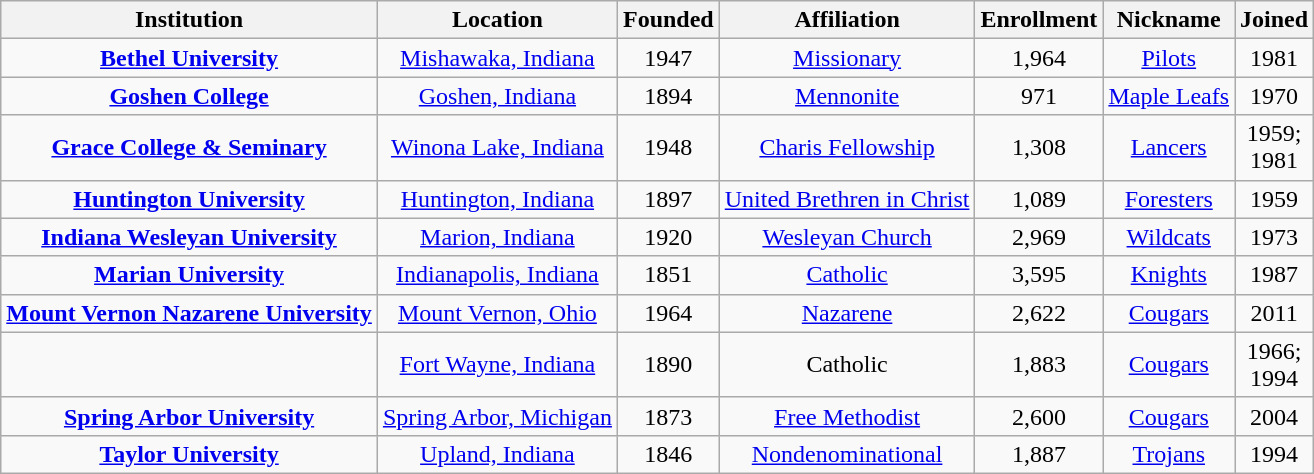<table class="wikitable sortable" style="text-align:center">
<tr>
<th>Institution</th>
<th>Location</th>
<th>Founded</th>
<th>Affiliation</th>
<th>Enrollment</th>
<th>Nickname</th>
<th>Joined</th>
</tr>
<tr>
<td><strong><a href='#'>Bethel University</a></strong></td>
<td><a href='#'>Mishawaka, Indiana</a></td>
<td>1947</td>
<td><a href='#'>Missionary</a></td>
<td>1,964</td>
<td><a href='#'>Pilots</a></td>
<td>1981</td>
</tr>
<tr>
<td><strong><a href='#'>Goshen College</a></strong></td>
<td><a href='#'>Goshen, Indiana</a></td>
<td>1894</td>
<td><a href='#'>Mennonite</a></td>
<td>971</td>
<td><a href='#'>Maple Leafs</a></td>
<td>1970</td>
</tr>
<tr>
<td><strong><a href='#'>Grace College & Seminary</a></strong></td>
<td><a href='#'>Winona Lake, Indiana</a></td>
<td>1948</td>
<td><a href='#'>Charis Fellowship</a></td>
<td>1,308</td>
<td><a href='#'>Lancers</a></td>
<td>1959;<br>1981</td>
</tr>
<tr>
<td><strong><a href='#'>Huntington University</a></strong></td>
<td><a href='#'>Huntington, Indiana</a></td>
<td>1897</td>
<td><a href='#'>United Brethren in Christ</a></td>
<td>1,089</td>
<td><a href='#'>Foresters</a></td>
<td>1959</td>
</tr>
<tr>
<td><strong><a href='#'>Indiana Wesleyan University</a></strong></td>
<td><a href='#'>Marion, Indiana</a></td>
<td>1920</td>
<td><a href='#'>Wesleyan Church</a></td>
<td>2,969</td>
<td><a href='#'>Wildcats</a></td>
<td>1973</td>
</tr>
<tr>
<td><strong><a href='#'>Marian University</a></strong></td>
<td><a href='#'>Indianapolis, Indiana</a></td>
<td>1851</td>
<td><a href='#'>Catholic</a><br></td>
<td>3,595</td>
<td><a href='#'>Knights</a></td>
<td>1987</td>
</tr>
<tr>
<td><strong><a href='#'>Mount Vernon Nazarene University</a></strong></td>
<td><a href='#'>Mount Vernon, Ohio</a></td>
<td>1964</td>
<td><a href='#'>Nazarene</a></td>
<td>2,622</td>
<td><a href='#'>Cougars</a></td>
<td>2011</td>
</tr>
<tr>
<td></td>
<td><a href='#'>Fort Wayne, Indiana</a></td>
<td>1890</td>
<td>Catholic<br></td>
<td>1,883</td>
<td><a href='#'>Cougars</a></td>
<td>1966;<br>1994</td>
</tr>
<tr>
<td><strong><a href='#'>Spring Arbor University</a></strong></td>
<td><a href='#'>Spring Arbor, Michigan</a></td>
<td>1873</td>
<td><a href='#'>Free Methodist</a></td>
<td>2,600</td>
<td><a href='#'>Cougars</a></td>
<td>2004</td>
</tr>
<tr>
<td><strong><a href='#'>Taylor University</a></strong></td>
<td><a href='#'>Upland, Indiana</a></td>
<td>1846</td>
<td><a href='#'>Nondenominational</a></td>
<td>1,887</td>
<td><a href='#'>Trojans</a></td>
<td>1994</td>
</tr>
</table>
